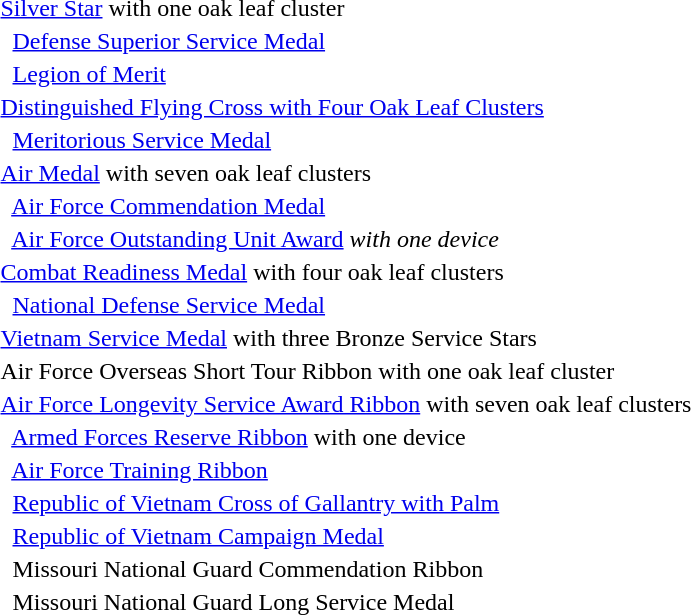<table>
<tr>
<td><a href='#'>Silver Star</a> with one oak leaf cluster</td>
</tr>
<tr>
<td>  <a href='#'>Defense Superior Service Medal</a></td>
</tr>
<tr>
<td>  <a href='#'>Legion of Merit</a></td>
</tr>
<tr>
<td> <a href='#'>Distinguished Flying Cross with Four Oak Leaf Clusters</a></td>
</tr>
<tr>
<td>  <a href='#'>Meritorious Service Medal</a></td>
</tr>
<tr>
<td><a href='#'>Air Medal</a> with seven oak leaf clusters</td>
</tr>
<tr>
<td>  <a href='#'>Air Force Commendation Medal</a></td>
</tr>
<tr>
<td>  <a href='#'>Air Force Outstanding Unit Award</a> <em>with one device</em></td>
</tr>
<tr>
<td><a href='#'>Combat Readiness Medal</a> with four oak leaf clusters</td>
</tr>
<tr>
<td>  <a href='#'>National Defense Service Medal</a></td>
</tr>
<tr>
<td> <a href='#'>Vietnam Service Medal</a> with three Bronze Service Stars</td>
</tr>
<tr>
<td> Air Force Overseas Short Tour Ribbon with one oak leaf cluster</td>
</tr>
<tr>
<td> <a href='#'>Air Force Longevity Service Award Ribbon</a> with seven oak leaf clusters</td>
</tr>
<tr>
<td>  <a href='#'>Armed Forces Reserve Ribbon</a> with one device</td>
</tr>
<tr>
<td>  <a href='#'>Air Force Training Ribbon</a></td>
</tr>
<tr>
<td>  <a href='#'>Republic of Vietnam Cross of Gallantry with Palm</a></td>
</tr>
<tr>
<td>  <a href='#'>Republic of Vietnam Campaign Medal</a></td>
</tr>
<tr>
<td>  Missouri National Guard Commendation Ribbon</td>
</tr>
<tr>
<td>   Missouri National Guard Long Service Medal</td>
</tr>
</table>
